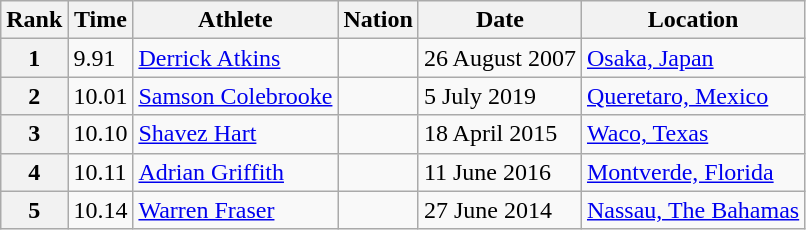<table class="wikitable">
<tr>
<th>Rank</th>
<th>Time</th>
<th>Athlete</th>
<th>Nation</th>
<th>Date</th>
<th>Location</th>
</tr>
<tr>
<th rowspan=1>1</th>
<td>9.91</td>
<td><a href='#'>Derrick Atkins</a></td>
<td></td>
<td>26 August 2007</td>
<td><a href='#'>Osaka, Japan</a></td>
</tr>
<tr>
<th rowspan=1>2</th>
<td>10.01</td>
<td><a href='#'>Samson Colebrooke</a></td>
<td></td>
<td>5 July 2019</td>
<td><a href='#'>Queretaro, Mexico</a></td>
</tr>
<tr>
<th rowspan=1>3</th>
<td>10.10</td>
<td><a href='#'>Shavez Hart</a></td>
<td></td>
<td>18 April 2015</td>
<td><a href='#'>Waco, Texas</a></td>
</tr>
<tr>
<th rowspan=1>4</th>
<td>10.11</td>
<td><a href='#'>Adrian Griffith</a></td>
<td></td>
<td>11 June 2016</td>
<td><a href='#'>Montverde, Florida</a></td>
</tr>
<tr>
<th rowspan=1>5</th>
<td>10.14</td>
<td><a href='#'>Warren Fraser</a></td>
<td></td>
<td>27 June 2014</td>
<td><a href='#'>Nassau, The Bahamas</a></td>
</tr>
</table>
